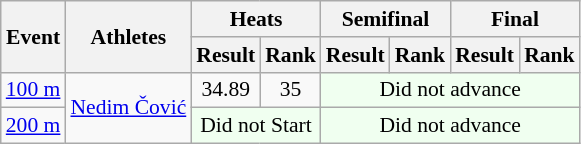<table class="wikitable" border="1" style="font-size:90%">
<tr>
<th rowspan="2">Event</th>
<th rowspan="2">Athletes</th>
<th colspan="2">Heats</th>
<th colspan="2">Semifinal</th>
<th colspan="2">Final</th>
</tr>
<tr>
<th>Result</th>
<th>Rank</th>
<th>Result</th>
<th>Rank</th>
<th>Result</th>
<th>Rank</th>
</tr>
<tr align=center>
<td><a href='#'>100 m</a></td>
<td rowspan=2><a href='#'>Nedim Čović</a></td>
<td>34.89</td>
<td>35</td>
<td colspan=4 bgcolor=honeydew>Did not advance</td>
</tr>
<tr align=center>
<td><a href='#'>200 m</a></td>
<td colspan=2 bgcolor=honeydew>Did not Start</td>
<td colspan=4 bgcolor=honeydew>Did not advance</td>
</tr>
</table>
